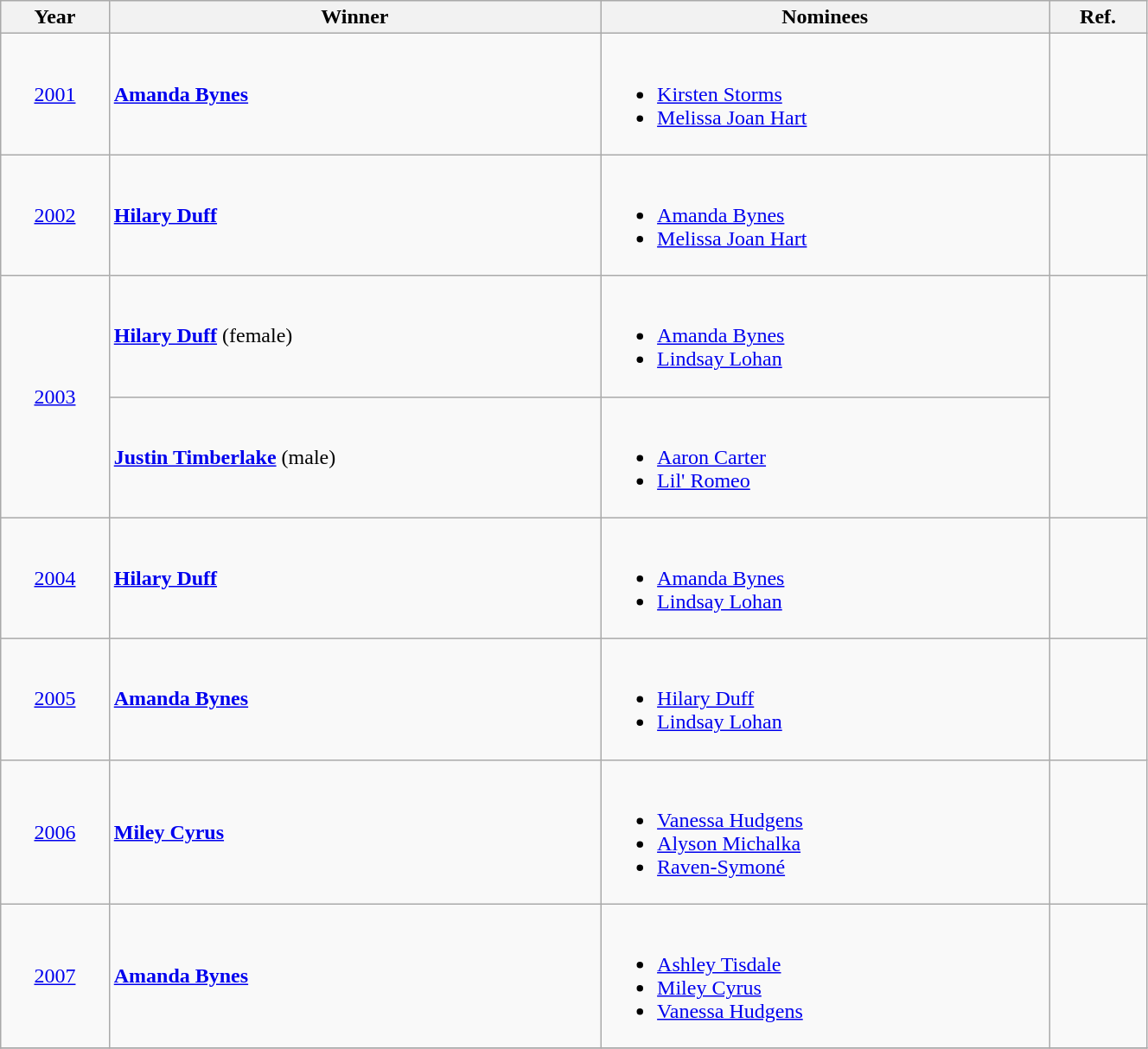<table class="wikitable" width=70%>
<tr>
<th>Year</th>
<th>Winner</th>
<th>Nominees</th>
<th>Ref.</th>
</tr>
<tr>
<td align="center"><a href='#'>2001</a></td>
<td><strong><a href='#'>Amanda Bynes</a></strong></td>
<td><br><ul><li><a href='#'>Kirsten Storms</a></li><li><a href='#'>Melissa Joan Hart</a></li></ul></td>
<td align="center"></td>
</tr>
<tr>
<td align="center"><a href='#'>2002</a></td>
<td><strong><a href='#'>Hilary Duff</a></strong></td>
<td><br><ul><li><a href='#'>Amanda Bynes</a></li><li><a href='#'>Melissa Joan Hart</a></li></ul></td>
<td align="center"></td>
</tr>
<tr>
<td align="center" rowspan="2"><a href='#'>2003</a></td>
<td><strong><a href='#'>Hilary Duff</a></strong> (female)</td>
<td><br><ul><li><a href='#'>Amanda Bynes</a></li><li><a href='#'>Lindsay Lohan</a></li></ul></td>
<td align="center" rowspan="2"></td>
</tr>
<tr>
<td><strong><a href='#'>Justin Timberlake</a></strong> (male)</td>
<td><br><ul><li><a href='#'>Aaron Carter</a></li><li><a href='#'>Lil' Romeo</a></li></ul></td>
</tr>
<tr>
<td align="center"><a href='#'>2004</a></td>
<td><strong><a href='#'>Hilary Duff</a></strong></td>
<td><br><ul><li><a href='#'>Amanda Bynes</a></li><li><a href='#'>Lindsay Lohan</a></li></ul></td>
<td align="center"></td>
</tr>
<tr>
<td align="center"><a href='#'>2005</a></td>
<td><strong><a href='#'>Amanda Bynes</a></strong></td>
<td><br><ul><li><a href='#'>Hilary Duff</a></li><li><a href='#'>Lindsay Lohan</a></li></ul></td>
<td align="center"></td>
</tr>
<tr>
<td align="center"><a href='#'>2006</a></td>
<td><strong><a href='#'>Miley Cyrus</a></strong></td>
<td><br><ul><li><a href='#'>Vanessa Hudgens</a></li><li><a href='#'>Alyson Michalka</a></li><li><a href='#'>Raven-Symoné</a></li></ul></td>
<td align="center"></td>
</tr>
<tr>
<td align="center"><a href='#'>2007</a></td>
<td><strong><a href='#'>Amanda Bynes</a></strong></td>
<td><br><ul><li><a href='#'>Ashley Tisdale</a></li><li><a href='#'>Miley Cyrus</a></li><li><a href='#'>Vanessa Hudgens</a></li></ul></td>
<td align="center"></td>
</tr>
<tr>
</tr>
</table>
